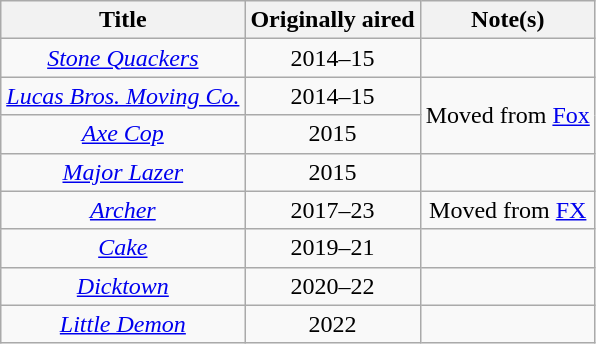<table class="wikitable sortable plainrowheaders table" style="text-align:center;">
<tr>
<th scope="col">Title</th>
<th scope="col">Originally aired</th>
<th scope="col">Note(s)</th>
</tr>
<tr>
<td><em><a href='#'>Stone Quackers</a></em></td>
<td>2014–15</td>
<td></td>
</tr>
<tr>
<td><em><a href='#'>Lucas Bros. Moving Co.</a></em></td>
<td>2014–15</td>
<td rowspan="2">Moved from <a href='#'>Fox</a></td>
</tr>
<tr>
<td><em><a href='#'>Axe Cop</a></em></td>
<td>2015</td>
</tr>
<tr>
<td><em><a href='#'>Major Lazer</a></em></td>
<td>2015</td>
<td></td>
</tr>
<tr>
<td><em><a href='#'>Archer</a></em></td>
<td>2017–23</td>
<td>Moved from <a href='#'>FX</a></td>
</tr>
<tr>
<td><em><a href='#'>Cake</a></em></td>
<td>2019–21</td>
<td></td>
</tr>
<tr>
<td><em><a href='#'>Dicktown</a></em></td>
<td>2020–22</td>
<td></td>
</tr>
<tr>
<td><em><a href='#'>Little Demon</a></em></td>
<td>2022</td>
<td></td>
</tr>
</table>
